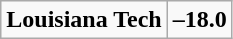<table class="wikitable" style="border: none;">
<tr align="center">
</tr>
<tr align="center">
<td><strong>Louisiana Tech</strong></td>
<td><strong>–18.0</strong></td>
</tr>
</table>
